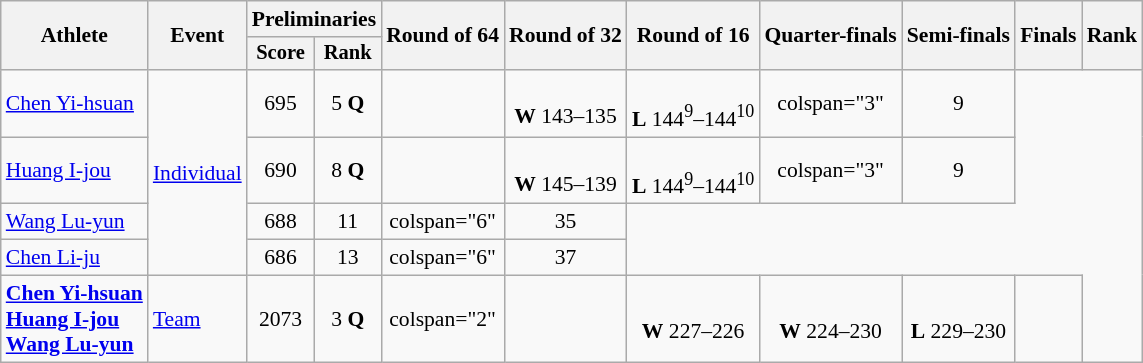<table class="wikitable" style="font-size:90%; text-align:center">
<tr>
<th rowspan="2">Athlete</th>
<th rowspan="2">Event</th>
<th colspan="2">Preliminaries</th>
<th rowspan="2">Round of 64</th>
<th rowspan="2">Round of 32</th>
<th rowspan="2">Round of 16</th>
<th rowspan="2">Quarter-finals</th>
<th rowspan="2">Semi-finals</th>
<th rowspan="2">Finals</th>
<th rowspan="2">Rank</th>
</tr>
<tr style="font-size:95%">
<th>Score</th>
<th>Rank</th>
</tr>
<tr>
<td align="left"><a href='#'>Chen Yi-hsuan</a></td>
<td align="left" rowspan="4"><a href='#'>Individual</a></td>
<td>695</td>
<td>5 <strong>Q</strong></td>
<td></td>
<td><br><strong>W</strong> 143–135</td>
<td><br><strong>L</strong> 144<sup>9</sup>–144<sup>10</sup></td>
<td>colspan="3" </td>
<td>9</td>
</tr>
<tr>
<td align="left"><a href='#'>Huang I-jou</a></td>
<td>690</td>
<td>8 <strong>Q</strong></td>
<td></td>
<td><br><strong>W</strong> 145–139</td>
<td><br><strong>L</strong> 144<sup>9</sup>–144<sup>10</sup></td>
<td>colspan="3" </td>
<td>9</td>
</tr>
<tr>
<td align="left"><a href='#'>Wang Lu-yun</a></td>
<td>688</td>
<td>11</td>
<td>colspan="6" </td>
<td>35</td>
</tr>
<tr>
<td align="left"><a href='#'>Chen Li-ju</a></td>
<td>686</td>
<td>13</td>
<td>colspan="6" </td>
<td>37</td>
</tr>
<tr>
<td align="left"><strong><a href='#'>Chen Yi-hsuan</a><br><a href='#'>Huang I-jou</a><br><a href='#'>Wang Lu-yun</a></strong></td>
<td align="left"><a href='#'>Team</a></td>
<td>2073</td>
<td>3 <strong>Q</strong></td>
<td>colspan="2" </td>
<td></td>
<td><br><strong>W</strong> 227–226</td>
<td><br><strong>W</strong> 224–230</td>
<td><br><strong>L</strong> 229–230</td>
<td></td>
</tr>
</table>
